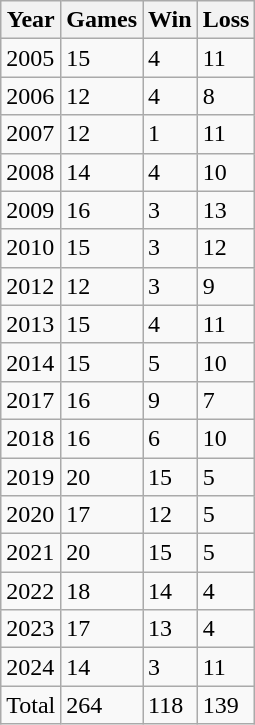<table class="wikitable">
<tr>
<th>Year</th>
<th>Games</th>
<th>Win</th>
<th>Loss</th>
</tr>
<tr>
<td>2005</td>
<td>15</td>
<td>4</td>
<td>11</td>
</tr>
<tr>
<td>2006</td>
<td>12</td>
<td>4</td>
<td>8</td>
</tr>
<tr>
<td>2007</td>
<td>12</td>
<td>1</td>
<td>11</td>
</tr>
<tr>
<td>2008</td>
<td>14</td>
<td>4</td>
<td>10</td>
</tr>
<tr>
<td>2009</td>
<td>16</td>
<td>3</td>
<td>13</td>
</tr>
<tr>
<td>2010</td>
<td>15</td>
<td>3</td>
<td>12</td>
</tr>
<tr>
<td>2012</td>
<td>12</td>
<td>3</td>
<td>9</td>
</tr>
<tr>
<td>2013</td>
<td>15</td>
<td>4</td>
<td>11</td>
</tr>
<tr>
<td>2014</td>
<td>15</td>
<td>5</td>
<td>10</td>
</tr>
<tr>
<td>2017</td>
<td>16</td>
<td>9</td>
<td>7</td>
</tr>
<tr>
<td>2018</td>
<td>16</td>
<td>6</td>
<td>10</td>
</tr>
<tr>
<td>2019</td>
<td>20</td>
<td>15</td>
<td>5</td>
</tr>
<tr>
<td>2020</td>
<td>17</td>
<td>12</td>
<td>5</td>
</tr>
<tr>
<td>2021</td>
<td>20</td>
<td>15</td>
<td>5</td>
</tr>
<tr>
<td>2022</td>
<td>18</td>
<td>14</td>
<td>4</td>
</tr>
<tr>
<td>2023</td>
<td>17</td>
<td>13</td>
<td>4</td>
</tr>
<tr>
<td>2024</td>
<td>14</td>
<td>3</td>
<td>11</td>
</tr>
<tr>
<td>Total</td>
<td>264</td>
<td>118</td>
<td>139</td>
</tr>
</table>
